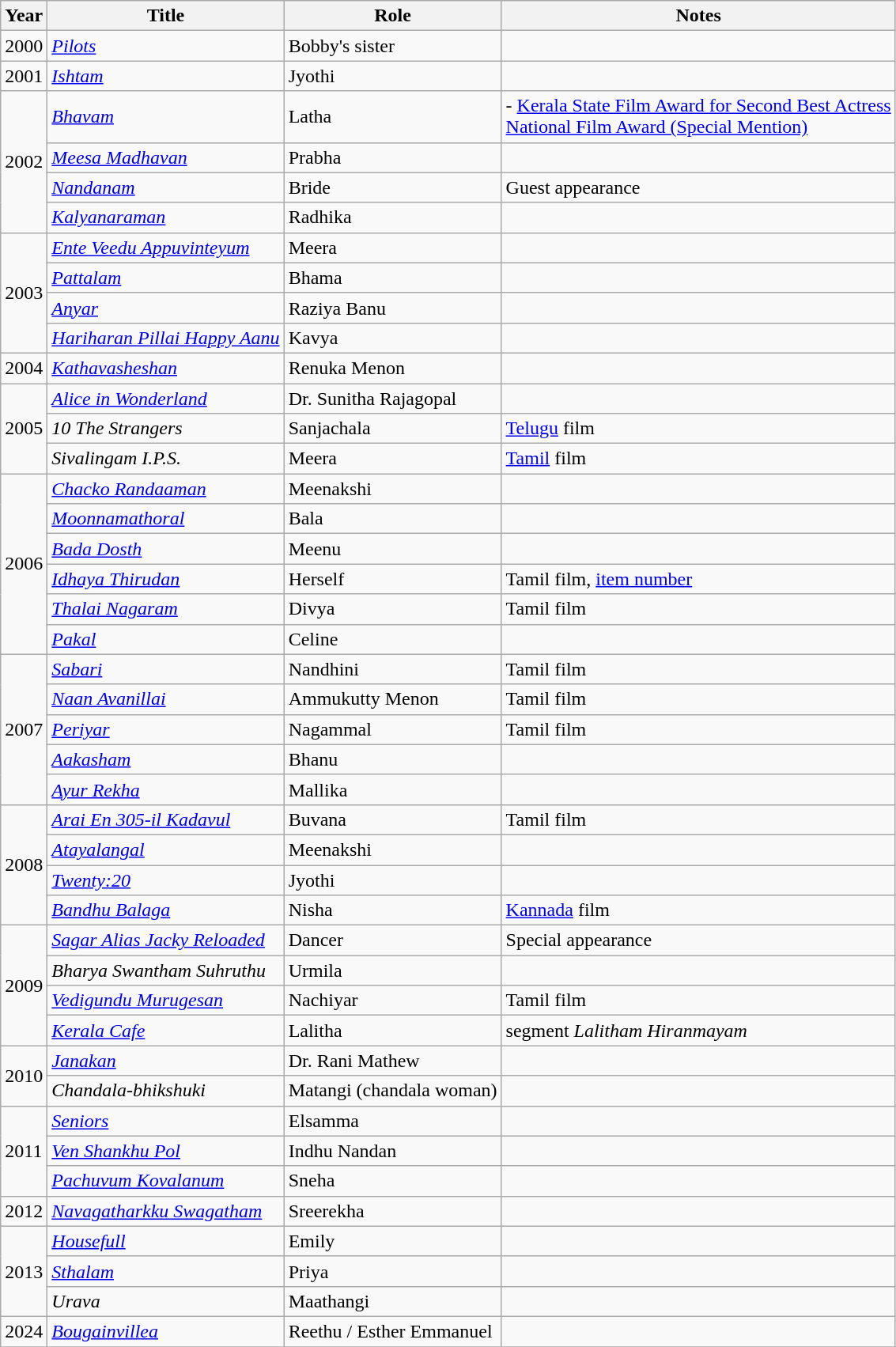<table class="wikitable sortable">
<tr>
<th>Year</th>
<th>Title</th>
<th>Role</th>
<th class="unsortable">Notes</th>
</tr>
<tr>
<td>2000</td>
<td><em><a href='#'>Pilots</a></em></td>
<td>Bobby's sister</td>
<td></td>
</tr>
<tr>
<td rowspan="1">2001</td>
<td><em><a href='#'>Ishtam</a></em></td>
<td>Jyothi</td>
<td></td>
</tr>
<tr>
<td rowspan="4">2002</td>
<td><em><a href='#'>Bhavam</a></em></td>
<td>Latha</td>
<td> - <a href='#'>Kerala State Film Award for Second Best Actress</a><br><a href='#'>National Film Award (Special Mention)</a></td>
</tr>
<tr>
<td><em><a href='#'>Meesa Madhavan</a></em></td>
<td>Prabha</td>
<td></td>
</tr>
<tr>
<td><em><a href='#'>Nandanam</a></em></td>
<td>Bride</td>
<td>Guest appearance</td>
</tr>
<tr>
<td><em><a href='#'>Kalyanaraman</a></em></td>
<td>Radhika</td>
<td></td>
</tr>
<tr>
<td rowspan="4">2003</td>
<td><em><a href='#'>Ente Veedu Appuvinteyum</a></em></td>
<td>Meera</td>
<td></td>
</tr>
<tr>
<td><em><a href='#'>Pattalam</a></em></td>
<td>Bhama</td>
<td></td>
</tr>
<tr>
<td><em><a href='#'>Anyar</a></em></td>
<td>Raziya Banu</td>
<td></td>
</tr>
<tr>
<td><em><a href='#'>Hariharan Pillai Happy Aanu</a></em></td>
<td>Kavya</td>
<td></td>
</tr>
<tr>
<td>2004</td>
<td><em><a href='#'>Kathavasheshan</a></em></td>
<td>Renuka Menon</td>
<td></td>
</tr>
<tr>
<td rowspan="3">2005</td>
<td><em><a href='#'>Alice in Wonderland</a></em></td>
<td>Dr. Sunitha Rajagopal</td>
<td></td>
</tr>
<tr>
<td><em>10 The Strangers</em></td>
<td>Sanjachala</td>
<td><a href='#'>Telugu</a> film</td>
</tr>
<tr>
<td><em>Sivalingam I.P.S.</em></td>
<td>Meera</td>
<td><a href='#'>Tamil</a> film</td>
</tr>
<tr>
<td rowspan="6">2006</td>
<td><em><a href='#'>Chacko Randaaman</a></em></td>
<td>Meenakshi</td>
<td></td>
</tr>
<tr>
<td><em><a href='#'>Moonnamathoral</a></em></td>
<td>Bala</td>
<td></td>
</tr>
<tr>
<td><em><a href='#'>Bada Dosth</a></em></td>
<td>Meenu</td>
<td></td>
</tr>
<tr>
<td><em><a href='#'>Idhaya Thirudan</a></em></td>
<td>Herself</td>
<td>Tamil film, <a href='#'>item number</a></td>
</tr>
<tr>
<td><em><a href='#'>Thalai Nagaram</a></em></td>
<td>Divya</td>
<td>Tamil film</td>
</tr>
<tr>
<td><em><a href='#'>Pakal</a></em></td>
<td>Celine</td>
<td></td>
</tr>
<tr>
<td rowspan="5">2007</td>
<td><em><a href='#'>Sabari</a></em></td>
<td>Nandhini</td>
<td>Tamil film</td>
</tr>
<tr>
<td><em><a href='#'>Naan Avanillai</a></em></td>
<td>Ammukutty Menon</td>
<td>Tamil film</td>
</tr>
<tr>
<td><em><a href='#'>Periyar</a></em></td>
<td>Nagammal</td>
<td>Tamil film</td>
</tr>
<tr>
<td><em><a href='#'>Aakasham</a></em></td>
<td>Bhanu</td>
<td></td>
</tr>
<tr>
<td><em><a href='#'>Ayur Rekha</a></em></td>
<td>Mallika</td>
<td></td>
</tr>
<tr>
<td rowspan="4">2008</td>
<td><em><a href='#'>Arai En 305-il Kadavul</a></em></td>
<td>Buvana</td>
<td>Tamil film</td>
</tr>
<tr>
<td><em><a href='#'>Atayalangal</a></em></td>
<td>Meenakshi</td>
<td></td>
</tr>
<tr>
<td><em><a href='#'>Twenty:20</a></em></td>
<td>Jyothi</td>
<td></td>
</tr>
<tr>
<td><em><a href='#'>Bandhu Balaga</a></em></td>
<td>Nisha</td>
<td><a href='#'>Kannada</a> film</td>
</tr>
<tr>
<td rowspan="4">2009</td>
<td><em><a href='#'>Sagar Alias Jacky Reloaded</a></em></td>
<td>Dancer</td>
<td>Special appearance</td>
</tr>
<tr>
<td><em>Bharya Swantham Suhruthu</em></td>
<td>Urmila</td>
<td></td>
</tr>
<tr>
<td><em><a href='#'>Vedigundu Murugesan</a></em></td>
<td>Nachiyar</td>
<td>Tamil film</td>
</tr>
<tr>
<td><em><a href='#'>Kerala Cafe</a></em></td>
<td>Lalitha</td>
<td>segment <em>Lalitham Hiranmayam</em></td>
</tr>
<tr>
<td rowspan="2">2010</td>
<td><em><a href='#'>Janakan</a></em></td>
<td>Dr. Rani Mathew</td>
<td></td>
</tr>
<tr>
<td><em>Chandala-bhikshuki </em></td>
<td>Matangi (chandala woman)</td>
<td></td>
</tr>
<tr>
<td rowspan="3">2011</td>
<td><em><a href='#'>Seniors</a></em></td>
<td>Elsamma</td>
<td></td>
</tr>
<tr>
<td><em><a href='#'>Ven Shankhu Pol</a></em></td>
<td>Indhu Nandan</td>
<td></td>
</tr>
<tr>
<td><em><a href='#'>Pachuvum Kovalanum</a></em></td>
<td>Sneha</td>
<td></td>
</tr>
<tr>
<td>2012</td>
<td><em><a href='#'>Navagatharkku Swagatham</a></em></td>
<td>Sreerekha</td>
<td></td>
</tr>
<tr>
<td rowspan="3">2013</td>
<td><em><a href='#'>Housefull</a></em></td>
<td>Emily</td>
<td></td>
</tr>
<tr>
<td><em><a href='#'>Sthalam</a></em></td>
<td>Priya</td>
<td></td>
</tr>
<tr>
<td><em>Urava</em></td>
<td>Maathangi</td>
<td></td>
</tr>
<tr>
<td>2024</td>
<td><em><a href='#'>Bougainvillea</a></em></td>
<td>Reethu / Esther Emmanuel</td>
<td></td>
</tr>
<tr>
</tr>
</table>
